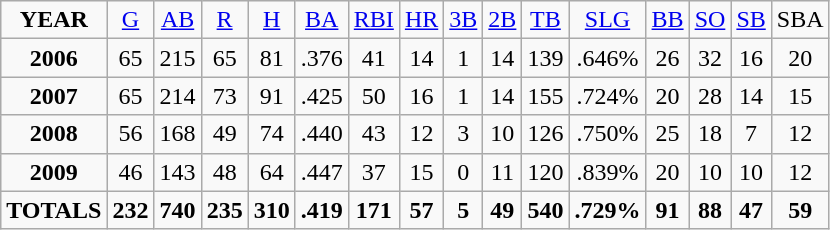<table class="wikitable" style="text-align:center">
<tr align=center>
<td><strong>YEAR</strong></td>
<td><a href='#'>G</a></td>
<td><a href='#'>AB</a></td>
<td><a href='#'>R</a></td>
<td><a href='#'>H</a></td>
<td><a href='#'>BA</a></td>
<td><a href='#'>RBI</a></td>
<td><a href='#'>HR</a></td>
<td><a href='#'>3B</a></td>
<td><a href='#'>2B</a></td>
<td><a href='#'>TB</a></td>
<td><a href='#'>SLG</a></td>
<td><a href='#'>BB</a></td>
<td><a href='#'>SO</a></td>
<td><a href='#'>SB</a></td>
<td>SBA</td>
</tr>
<tr align=center>
<td><strong>2006</strong></td>
<td>65</td>
<td>215</td>
<td>65</td>
<td>81</td>
<td>.376</td>
<td>41</td>
<td>14</td>
<td>1</td>
<td>14</td>
<td>139</td>
<td>.646%</td>
<td>26</td>
<td>32</td>
<td>16</td>
<td>20</td>
</tr>
<tr align=center>
<td><strong>2007</strong></td>
<td>65</td>
<td>214</td>
<td>73</td>
<td>91</td>
<td>.425</td>
<td>50</td>
<td>16</td>
<td>1</td>
<td>14</td>
<td>155</td>
<td>.724%</td>
<td>20</td>
<td>28</td>
<td>14</td>
<td>15</td>
</tr>
<tr align=center>
<td><strong>2008</strong></td>
<td>56</td>
<td>168</td>
<td>49</td>
<td>74</td>
<td>.440</td>
<td>43</td>
<td>12</td>
<td>3</td>
<td>10</td>
<td>126</td>
<td>.750%</td>
<td>25</td>
<td>18</td>
<td>7</td>
<td>12</td>
</tr>
<tr align=center>
<td><strong>2009</strong></td>
<td>46</td>
<td>143</td>
<td>48</td>
<td>64</td>
<td>.447</td>
<td>37</td>
<td>15</td>
<td>0</td>
<td>11</td>
<td>120</td>
<td>.839%</td>
<td>20</td>
<td>10</td>
<td>10</td>
<td>12</td>
</tr>
<tr align=center>
<td><strong>TOTALS</strong></td>
<td><strong>232</strong></td>
<td><strong>740</strong></td>
<td><strong>235</strong></td>
<td><strong>310</strong></td>
<td><strong>.419</strong></td>
<td><strong>171</strong></td>
<td><strong>57</strong></td>
<td><strong>5</strong></td>
<td><strong>49</strong></td>
<td><strong>540</strong></td>
<td><strong>.729%</strong></td>
<td><strong>91</strong></td>
<td><strong>88</strong></td>
<td><strong>47</strong></td>
<td><strong>59</strong></td>
</tr>
</table>
